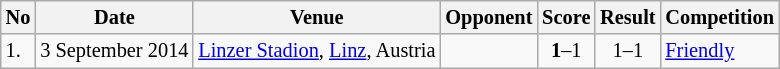<table class="wikitable" style="font-size:85%;">
<tr>
<th>No</th>
<th>Date</th>
<th>Venue</th>
<th>Opponent</th>
<th>Score</th>
<th>Result</th>
<th>Competition</th>
</tr>
<tr>
<td>1.</td>
<td>3 September 2014</td>
<td><a href='#'>Linzer Stadion</a>, <a href='#'>Linz</a>, Austria</td>
<td></td>
<td align=center><strong>1</strong>–1</td>
<td align=center>1–1</td>
<td><a href='#'>Friendly</a></td>
</tr>
</table>
